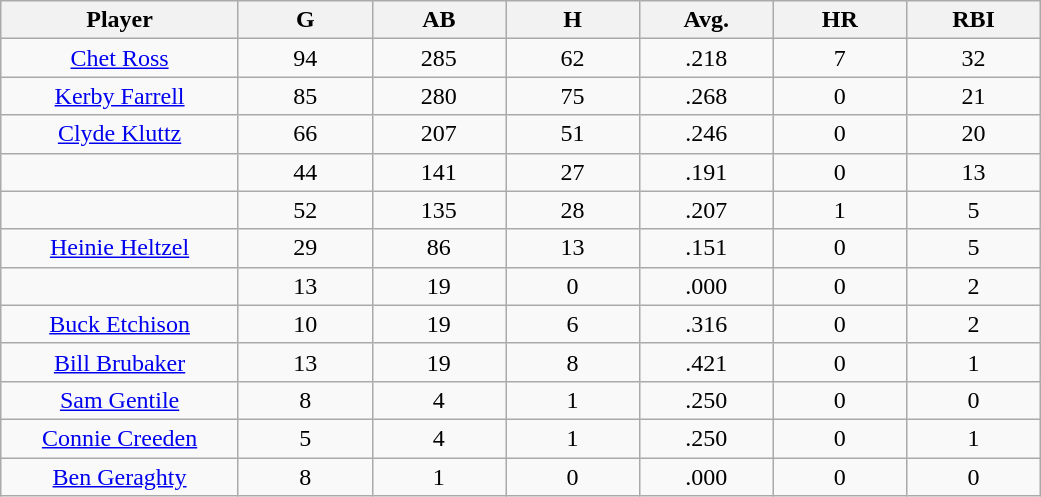<table class="wikitable sortable">
<tr>
<th bgcolor="#DDDDFF" width="16%">Player</th>
<th bgcolor="#DDDDFF" width="9%">G</th>
<th bgcolor="#DDDDFF" width="9%">AB</th>
<th bgcolor="#DDDDFF" width="9%">H</th>
<th bgcolor="#DDDDFF" width="9%">Avg.</th>
<th bgcolor="#DDDDFF" width="9%">HR</th>
<th bgcolor="#DDDDFF" width="9%">RBI</th>
</tr>
<tr align="center">
<td><a href='#'>Chet Ross</a></td>
<td>94</td>
<td>285</td>
<td>62</td>
<td>.218</td>
<td>7</td>
<td>32</td>
</tr>
<tr align=center>
<td><a href='#'>Kerby Farrell</a></td>
<td>85</td>
<td>280</td>
<td>75</td>
<td>.268</td>
<td>0</td>
<td>21</td>
</tr>
<tr align=center>
<td><a href='#'>Clyde Kluttz</a></td>
<td>66</td>
<td>207</td>
<td>51</td>
<td>.246</td>
<td>0</td>
<td>20</td>
</tr>
<tr align=center>
<td></td>
<td>44</td>
<td>141</td>
<td>27</td>
<td>.191</td>
<td>0</td>
<td>13</td>
</tr>
<tr align="center">
<td></td>
<td>52</td>
<td>135</td>
<td>28</td>
<td>.207</td>
<td>1</td>
<td>5</td>
</tr>
<tr align="center">
<td><a href='#'>Heinie Heltzel</a></td>
<td>29</td>
<td>86</td>
<td>13</td>
<td>.151</td>
<td>0</td>
<td>5</td>
</tr>
<tr align=center>
<td></td>
<td>13</td>
<td>19</td>
<td>0</td>
<td>.000</td>
<td>0</td>
<td>2</td>
</tr>
<tr align="center">
<td><a href='#'>Buck Etchison</a></td>
<td>10</td>
<td>19</td>
<td>6</td>
<td>.316</td>
<td>0</td>
<td>2</td>
</tr>
<tr align=center>
<td><a href='#'>Bill Brubaker</a></td>
<td>13</td>
<td>19</td>
<td>8</td>
<td>.421</td>
<td>0</td>
<td>1</td>
</tr>
<tr align=center>
<td><a href='#'>Sam Gentile</a></td>
<td>8</td>
<td>4</td>
<td>1</td>
<td>.250</td>
<td>0</td>
<td>0</td>
</tr>
<tr align=center>
<td><a href='#'>Connie Creeden</a></td>
<td>5</td>
<td>4</td>
<td>1</td>
<td>.250</td>
<td>0</td>
<td>1</td>
</tr>
<tr align=center>
<td><a href='#'>Ben Geraghty</a></td>
<td>8</td>
<td>1</td>
<td>0</td>
<td>.000</td>
<td>0</td>
<td>0</td>
</tr>
</table>
